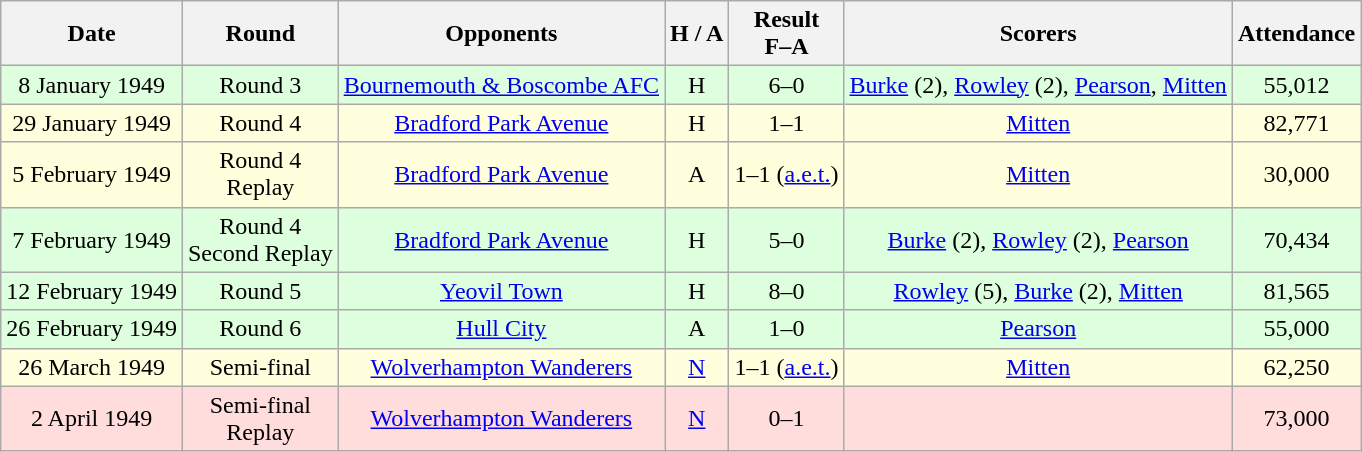<table class="wikitable" style="text-align:center">
<tr>
<th>Date</th>
<th>Round</th>
<th>Opponents</th>
<th>H / A</th>
<th>Result<br>F–A</th>
<th>Scorers</th>
<th>Attendance</th>
</tr>
<tr bgcolor="#ddffdd">
<td>8 January 1949</td>
<td>Round 3</td>
<td><a href='#'>Bournemouth & Boscombe AFC</a></td>
<td>H</td>
<td>6–0</td>
<td><a href='#'>Burke</a> (2), <a href='#'>Rowley</a> (2), <a href='#'>Pearson</a>, <a href='#'>Mitten</a></td>
<td>55,012</td>
</tr>
<tr bgcolor="#ffffdd">
<td>29 January 1949</td>
<td>Round 4</td>
<td><a href='#'>Bradford Park Avenue</a></td>
<td>H</td>
<td>1–1</td>
<td><a href='#'>Mitten</a></td>
<td>82,771</td>
</tr>
<tr bgcolor="#ffffdd">
<td>5 February 1949</td>
<td>Round 4<br>Replay</td>
<td><a href='#'>Bradford Park Avenue</a></td>
<td>A</td>
<td>1–1 (<a href='#'>a.e.t.</a>)</td>
<td><a href='#'>Mitten</a></td>
<td>30,000</td>
</tr>
<tr bgcolor="#ddffdd">
<td>7 February 1949</td>
<td>Round 4<br>Second Replay</td>
<td><a href='#'>Bradford Park Avenue</a></td>
<td>H</td>
<td>5–0</td>
<td><a href='#'>Burke</a> (2), <a href='#'>Rowley</a> (2), <a href='#'>Pearson</a></td>
<td>70,434</td>
</tr>
<tr bgcolor="#ddffdd">
<td>12 February 1949</td>
<td>Round 5</td>
<td><a href='#'>Yeovil Town</a></td>
<td>H</td>
<td>8–0</td>
<td><a href='#'>Rowley</a> (5), <a href='#'>Burke</a> (2), <a href='#'>Mitten</a></td>
<td>81,565</td>
</tr>
<tr bgcolor="#ddffdd">
<td>26 February 1949</td>
<td>Round 6</td>
<td><a href='#'>Hull City</a></td>
<td>A</td>
<td>1–0</td>
<td><a href='#'>Pearson</a></td>
<td>55,000</td>
</tr>
<tr bgcolor="#ffffdd">
<td>26 March 1949</td>
<td>Semi-final</td>
<td><a href='#'>Wolverhampton Wanderers</a></td>
<td><a href='#'>N</a></td>
<td>1–1 (<a href='#'>a.e.t.</a>)</td>
<td><a href='#'>Mitten</a></td>
<td>62,250</td>
</tr>
<tr bgcolor="#ffdddd">
<td>2 April 1949</td>
<td>Semi-final<br>Replay</td>
<td><a href='#'>Wolverhampton Wanderers</a></td>
<td><a href='#'>N</a></td>
<td>0–1</td>
<td></td>
<td>73,000</td>
</tr>
</table>
